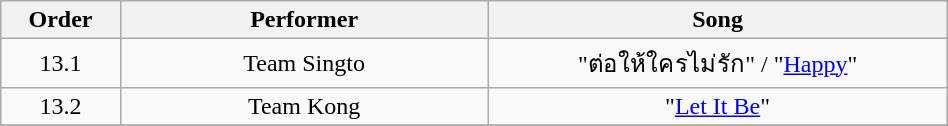<table class="wikitable" style="text-align:center; width:50%;">
<tr>
<th scope="col" style="width:05%;">Order</th>
<th scope="col" style="width:20%;">Performer</th>
<th scope="col" style="width:25%;">Song</th>
</tr>
<tr>
<td>13.1</td>
<td>Team Singto</td>
<td>"ต่อให้ใครไม่รัก" / "<a href='#'>Happy</a>"</td>
</tr>
<tr>
<td>13.2</td>
<td>Team Kong</td>
<td>"<a href='#'>Let It Be</a>"</td>
</tr>
<tr>
</tr>
</table>
